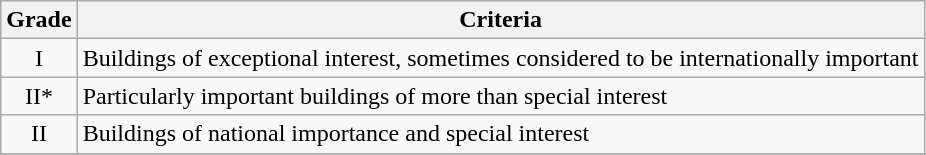<table class="wikitable" border="1">
<tr>
<th>Grade</th>
<th>Criteria</th>
</tr>
<tr>
<td align="center" >I</td>
<td>Buildings of exceptional interest, sometimes considered to be internationally important</td>
</tr>
<tr>
<td align="center" >II*</td>
<td>Particularly important buildings of more than special interest</td>
</tr>
<tr>
<td align="center" >II</td>
<td>Buildings of national importance and special interest</td>
</tr>
<tr>
</tr>
</table>
